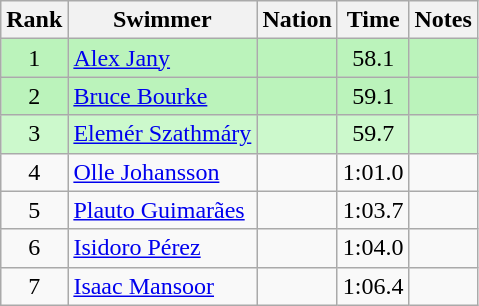<table class="wikitable sortable" style="text-align:center">
<tr>
<th>Rank</th>
<th>Swimmer</th>
<th>Nation</th>
<th>Time</th>
<th>Notes</th>
</tr>
<tr bgcolor=bbf3bb>
<td>1</td>
<td align=left><a href='#'>Alex Jany</a></td>
<td align=left></td>
<td data-sort-value=0:58.1>58.1</td>
<td></td>
</tr>
<tr bgcolor=bbf3bb>
<td>2</td>
<td align=left><a href='#'>Bruce Bourke</a></td>
<td align=left></td>
<td data-sort-value=0:59.1>59.1</td>
<td></td>
</tr>
<tr bgcolor=ccf9cc>
<td>3</td>
<td align=left><a href='#'>Elemér Szathmáry</a></td>
<td align=left></td>
<td data-sort-value=0:59.7>59.7</td>
<td></td>
</tr>
<tr>
<td>4</td>
<td align=left><a href='#'>Olle Johansson</a></td>
<td align=left></td>
<td>1:01.0</td>
<td></td>
</tr>
<tr>
<td>5</td>
<td align=left><a href='#'>Plauto Guimarães</a></td>
<td align=left></td>
<td>1:03.7</td>
<td></td>
</tr>
<tr>
<td>6</td>
<td align=left><a href='#'>Isidoro Pérez</a></td>
<td align=left></td>
<td>1:04.0</td>
<td></td>
</tr>
<tr>
<td>7</td>
<td align=left><a href='#'>Isaac Mansoor</a></td>
<td align=left></td>
<td>1:06.4</td>
<td></td>
</tr>
</table>
